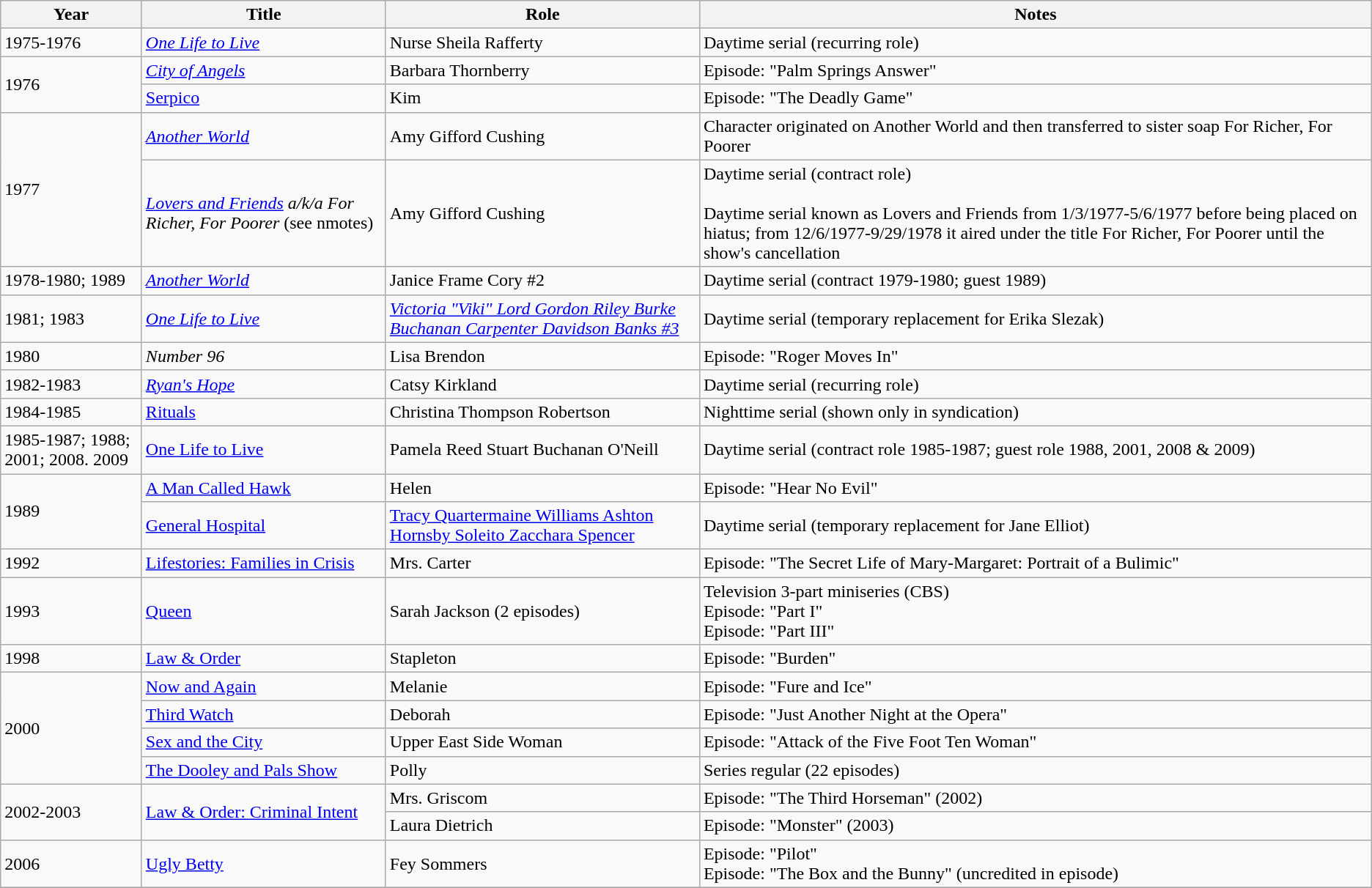<table class="wikitable">
<tr>
<th>Year</th>
<th>Title</th>
<th>Role</th>
<th>Notes</th>
</tr>
<tr>
<td>1975-1976</td>
<td><em><a href='#'>One Life to Live</a></em></td>
<td>Nurse Sheila Rafferty</td>
<td>Daytime serial (recurring role)</td>
</tr>
<tr>
<td rowspan=2>1976</td>
<td><em><a href='#'>City of Angels</a></em></td>
<td>Barbara Thornberry</td>
<td>Episode: "Palm Springs Answer"</td>
</tr>
<tr>
<td><a href='#'>Serpico</a></td>
<td>Kim</td>
<td>Episode: "The Deadly Game"</td>
</tr>
<tr>
<td rowspan=2>1977</td>
<td><em><a href='#'>Another World</a></em></td>
<td>Amy Gifford Cushing</td>
<td>Character originated on Another World and then transferred to sister soap For Richer, For Poorer</td>
</tr>
<tr>
<td><em><a href='#'>Lovers and Friends</a> a/k/a For Richer, For Poorer</em> (see nmotes)</td>
<td>Amy Gifford Cushing</td>
<td>Daytime serial (contract role)<br><br>Daytime serial known as Lovers and Friends from 1/3/1977-5/6/1977 before being placed on hiatus; from 12/6/1977-9/29/1978 it aired under the title For Richer, For Poorer until the show's cancellation</td>
</tr>
<tr>
<td>1978-1980; 1989</td>
<td><em><a href='#'>Another World</a></em></td>
<td>Janice Frame Cory #2</td>
<td>Daytime serial (contract 1979-1980; guest 1989)</td>
</tr>
<tr>
<td>1981; 1983</td>
<td><em><a href='#'>One Life to Live</a></em></td>
<td><em><a href='#'>Victoria "Viki" Lord Gordon Riley Burke Buchanan Carpenter Davidson Banks #3</a></em></td>
<td>Daytime serial (temporary replacement for Erika Slezak)</td>
</tr>
<tr>
<td>1980</td>
<td><em>Number 96</em></td>
<td>Lisa Brendon</td>
<td>Episode: "Roger Moves In"</td>
</tr>
<tr>
<td>1982-1983</td>
<td><em><a href='#'>Ryan's Hope</a></em></td>
<td>Catsy Kirkland</td>
<td>Daytime serial (recurring role)</td>
</tr>
<tr>
<td>1984-1985</td>
<td><a href='#'>Rituals</a><em></td>
<td>Christina Thompson Robertson</td>
<td>Nighttime serial (shown only in syndication)</td>
</tr>
<tr>
<td>1985-1987; 1988; 2001; 2008. 2009</td>
<td></em><a href='#'>One Life to Live</a><em></td>
<td></em>Pamela Reed Stuart Buchanan O'Neill<em></td>
<td>Daytime serial (contract role 1985-1987; guest role 1988, 2001, 2008 & 2009)</td>
</tr>
<tr>
<td rowspan=2>1989</td>
<td><a href='#'>A Man Called Hawk</a></td>
<td>Helen</td>
<td>Episode: "Hear No Evil"</td>
</tr>
<tr>
<td></em><a href='#'>General Hospital</a><em></td>
<td></em><a href='#'>Tracy Quartermaine Williams Ashton Hornsby Soleito Zacchara Spencer</a><em></td>
<td>Daytime serial (temporary replacement for Jane Elliot)</td>
</tr>
<tr>
<td>1992</td>
<td></em><a href='#'>Lifestories: Families in Crisis</a><em></td>
<td>Mrs. Carter</td>
<td>Episode: "The Secret Life of Mary-Margaret: Portrait of a Bulimic"</td>
</tr>
<tr>
<td>1993</td>
<td></em><a href='#'>Queen</a><em></td>
<td>Sarah Jackson (2 episodes)</td>
<td>Television 3-part miniseries (CBS)<br>Episode: "Part I"<br>Episode: "Part III"</td>
</tr>
<tr>
<td>1998</td>
<td></em><a href='#'>Law & Order</a><em></td>
<td>Stapleton</td>
<td>Episode: "Burden"</td>
</tr>
<tr>
<td rowspan=4>2000</td>
<td></em><a href='#'>Now and Again</a><em></td>
<td>Melanie</td>
<td>Episode: "Fure and Ice"</td>
</tr>
<tr>
<td></em><a href='#'>Third Watch</a><em></td>
<td>Deborah</td>
<td>Episode: "Just Another Night at the Opera"</td>
</tr>
<tr>
<td></em><a href='#'>Sex and the City</a><em></td>
<td>Upper East Side Woman</td>
<td>Episode: "Attack of the Five Foot Ten Woman"</td>
</tr>
<tr>
<td></em><a href='#'>The Dooley and Pals Show</a><em></td>
<td>Polly</td>
<td>Series regular (22 episodes)</td>
</tr>
<tr>
<td rowspan=2>2002-2003</td>
<td rowspan=2></em><a href='#'>Law & Order: Criminal Intent</a><em></td>
<td>Mrs. Griscom</td>
<td>Episode: "The Third Horseman" (2002)</td>
</tr>
<tr>
<td>Laura Dietrich</td>
<td>Episode: "Monster" (2003)</td>
</tr>
<tr>
<td>2006</td>
<td></em><a href='#'>Ugly Betty</a><em></td>
<td>Fey Sommers</td>
<td>Episode: "Pilot"<br>Episode: "The Box and the Bunny" (uncredited in episode)</td>
</tr>
<tr>
</tr>
</table>
